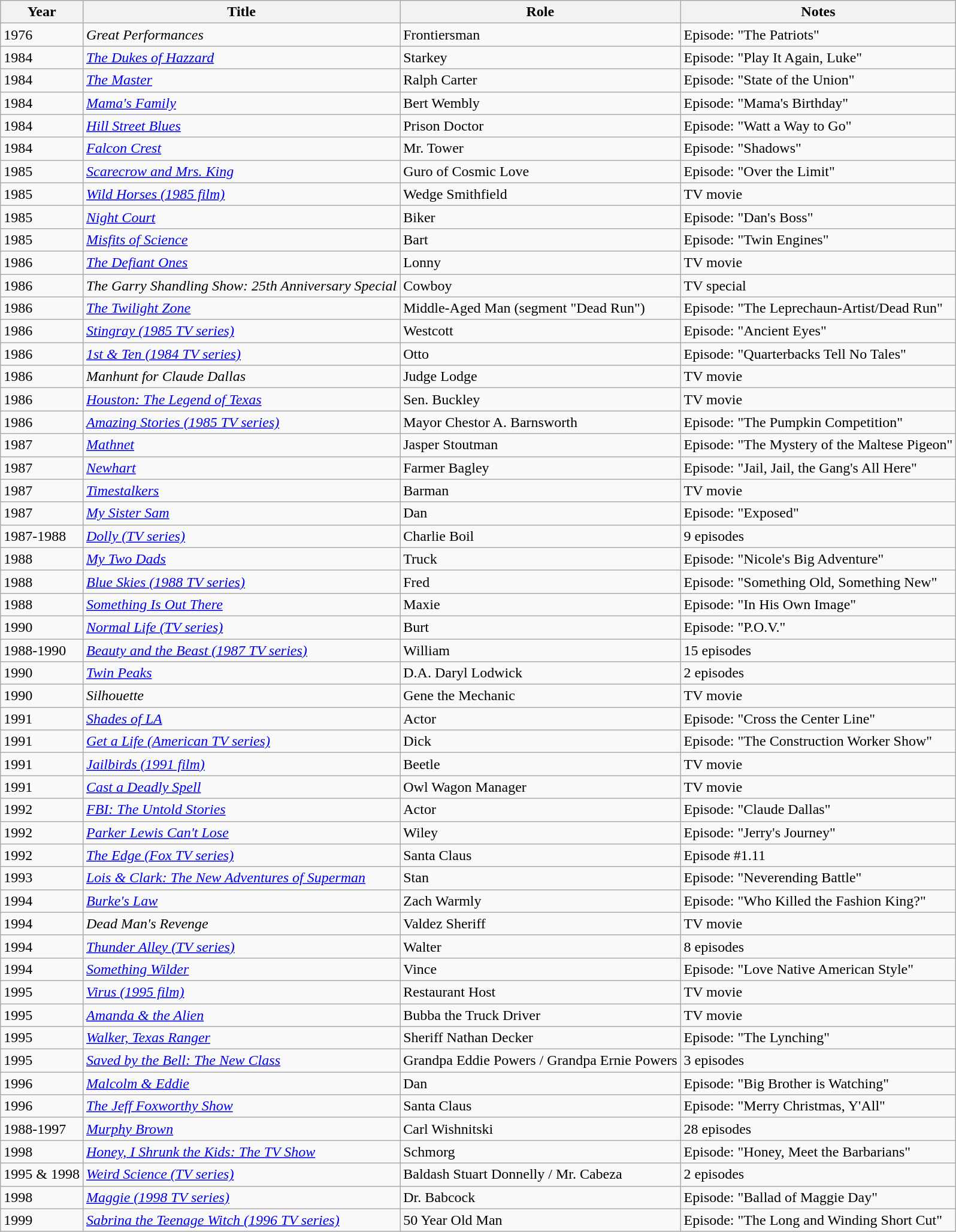<table class="wikitable">
<tr>
<th>Year</th>
<th>Title</th>
<th>Role</th>
<th>Notes</th>
</tr>
<tr>
<td>1976</td>
<td><em>Great Performances</em></td>
<td>Frontiersman</td>
<td>Episode: "The Patriots"</td>
</tr>
<tr>
<td>1984</td>
<td><em><a href='#'>The Dukes of Hazzard</a></em></td>
<td>Starkey</td>
<td>Episode: "Play It Again, Luke"</td>
</tr>
<tr>
<td>1984</td>
<td><em><a href='#'>The Master</a></em></td>
<td>Ralph Carter</td>
<td>Episode: "State of the Union"</td>
</tr>
<tr>
<td>1984</td>
<td><em><a href='#'>Mama's Family</a></em></td>
<td>Bert Wembly</td>
<td>Episode: "Mama's Birthday"</td>
</tr>
<tr>
<td>1984</td>
<td><em><a href='#'>Hill Street Blues</a></em></td>
<td>Prison Doctor</td>
<td>Episode: "Watt a Way to Go"</td>
</tr>
<tr>
<td>1984</td>
<td><em><a href='#'>Falcon Crest</a></em></td>
<td>Mr. Tower</td>
<td>Episode: "Shadows"</td>
</tr>
<tr>
<td>1985</td>
<td><em><a href='#'>Scarecrow and Mrs. King</a></em></td>
<td>Guro of Cosmic Love</td>
<td>Episode: "Over the Limit"</td>
</tr>
<tr>
<td>1985</td>
<td><em><a href='#'>Wild Horses (1985 film)</a></em></td>
<td>Wedge Smithfield</td>
<td>TV movie</td>
</tr>
<tr>
<td>1985</td>
<td><em><a href='#'>Night Court</a></em></td>
<td>Biker</td>
<td>Episode: "Dan's Boss"</td>
</tr>
<tr>
<td>1985</td>
<td><em><a href='#'>Misfits of Science</a></em></td>
<td>Bart</td>
<td>Episode: "Twin Engines"</td>
</tr>
<tr>
<td>1986</td>
<td><em><a href='#'>The Defiant Ones</a></em></td>
<td>Lonny</td>
<td>TV movie</td>
</tr>
<tr>
<td>1986</td>
<td><em>The Garry Shandling Show: 25th Anniversary Special</em></td>
<td>Cowboy</td>
<td>TV special</td>
</tr>
<tr>
<td>1986</td>
<td><em><a href='#'>The Twilight Zone</a></em></td>
<td>Middle-Aged Man (segment "Dead Run")</td>
<td>Episode: "The Leprechaun-Artist/Dead Run"</td>
</tr>
<tr>
<td>1986</td>
<td><em><a href='#'>Stingray (1985 TV series)</a></em></td>
<td>Westcott</td>
<td>Episode: "Ancient Eyes"</td>
</tr>
<tr>
<td>1986</td>
<td><em><a href='#'>1st & Ten (1984 TV series)</a></em></td>
<td>Otto</td>
<td>Episode: "Quarterbacks Tell No Tales"</td>
</tr>
<tr>
<td>1986</td>
<td><em>Manhunt for Claude Dallas</em></td>
<td>Judge Lodge</td>
<td>TV movie</td>
</tr>
<tr>
<td>1986</td>
<td><em><a href='#'>Houston: The Legend of Texas</a></em></td>
<td>Sen. Buckley</td>
<td>TV movie</td>
</tr>
<tr>
<td>1986</td>
<td><em><a href='#'>Amazing Stories (1985 TV series)</a></em></td>
<td>Mayor Chestor A. Barnsworth</td>
<td>Episode: "The Pumpkin Competition"</td>
</tr>
<tr>
<td>1987</td>
<td><em><a href='#'>Mathnet</a></em></td>
<td>Jasper Stoutman</td>
<td>Episode: "The Mystery of the Maltese Pigeon"</td>
</tr>
<tr>
<td>1987</td>
<td><em><a href='#'>Newhart</a></em></td>
<td>Farmer Bagley</td>
<td>Episode: "Jail, Jail, the Gang's All Here"</td>
</tr>
<tr>
<td>1987</td>
<td><em><a href='#'>Timestalkers</a></em></td>
<td>Barman</td>
<td>TV movie</td>
</tr>
<tr>
<td>1987</td>
<td><em><a href='#'>My Sister Sam</a></em></td>
<td>Dan</td>
<td>Episode: "Exposed"</td>
</tr>
<tr>
<td>1987-1988</td>
<td><em><a href='#'>Dolly (TV series)</a></em></td>
<td>Charlie Boil</td>
<td>9 episodes</td>
</tr>
<tr>
<td>1988</td>
<td><em><a href='#'>My Two Dads</a></em></td>
<td>Truck</td>
<td>Episode: "Nicole's Big Adventure"</td>
</tr>
<tr>
<td>1988</td>
<td><em><a href='#'>Blue Skies (1988 TV series)</a></em></td>
<td>Fred</td>
<td>Episode: "Something Old, Something New"</td>
</tr>
<tr>
<td>1988</td>
<td><em><a href='#'>Something Is Out There</a></em></td>
<td>Maxie</td>
<td>Episode: "In His Own Image"</td>
</tr>
<tr>
<td>1990</td>
<td><em><a href='#'>Normal Life (TV series)</a></em></td>
<td>Burt</td>
<td>Episode: "P.O.V."</td>
</tr>
<tr>
<td>1988-1990</td>
<td><em><a href='#'>Beauty and the Beast (1987 TV series)</a></em></td>
<td>William</td>
<td>15 episodes</td>
</tr>
<tr>
<td>1990</td>
<td><em><a href='#'>Twin Peaks</a></em></td>
<td>D.A. Daryl Lodwick</td>
<td>2 episodes</td>
</tr>
<tr>
<td>1990</td>
<td><em>Silhouette</em></td>
<td>Gene the Mechanic</td>
<td>TV movie</td>
</tr>
<tr>
<td>1991</td>
<td><em><a href='#'>Shades of LA</a></em></td>
<td>Actor</td>
<td>Episode: "Cross the Center Line"</td>
</tr>
<tr>
<td>1991</td>
<td><em><a href='#'>Get a Life (American TV series)</a></em></td>
<td>Dick</td>
<td>Episode: "The Construction Worker Show"</td>
</tr>
<tr>
<td>1991</td>
<td><em><a href='#'>Jailbirds (1991 film)</a></em></td>
<td>Beetle</td>
<td>TV movie</td>
</tr>
<tr>
<td>1991</td>
<td><em><a href='#'>Cast a Deadly Spell</a></em></td>
<td>Owl Wagon Manager</td>
<td>TV movie</td>
</tr>
<tr>
<td>1992</td>
<td><em><a href='#'>FBI: The Untold Stories</a></em></td>
<td>Actor</td>
<td>Episode: "Claude Dallas"</td>
</tr>
<tr>
<td>1992</td>
<td><em><a href='#'>Parker Lewis Can't Lose</a></em></td>
<td>Wiley</td>
<td>Episode: "Jerry's Journey"</td>
</tr>
<tr>
<td>1992</td>
<td><em><a href='#'>The Edge (Fox TV series)</a></em></td>
<td>Santa Claus</td>
<td>Episode #1.11</td>
</tr>
<tr>
<td>1993</td>
<td><em><a href='#'>Lois & Clark: The New Adventures of Superman</a></em></td>
<td>Stan</td>
<td>Episode: "Neverending Battle"</td>
</tr>
<tr>
<td>1994</td>
<td><em><a href='#'>Burke's Law</a></em></td>
<td>Zach Warmly</td>
<td>Episode: "Who Killed the Fashion King?"</td>
</tr>
<tr>
<td>1994</td>
<td><em>Dead Man's Revenge</em></td>
<td>Valdez Sheriff</td>
<td>TV movie</td>
</tr>
<tr>
<td>1994</td>
<td><em><a href='#'>Thunder Alley (TV series)</a></em></td>
<td>Walter</td>
<td>8 episodes</td>
</tr>
<tr>
<td>1994</td>
<td><em><a href='#'>Something Wilder</a></em></td>
<td>Vince</td>
<td>Episode: "Love Native American Style"</td>
</tr>
<tr>
<td>1995</td>
<td><em><a href='#'>Virus (1995 film)</a></em></td>
<td>Restaurant Host</td>
<td>TV movie</td>
</tr>
<tr>
<td>1995</td>
<td><em><a href='#'>Amanda & the Alien</a></em></td>
<td>Bubba the Truck Driver</td>
<td>TV movie</td>
</tr>
<tr>
<td>1995</td>
<td><em><a href='#'>Walker, Texas Ranger</a></em></td>
<td>Sheriff Nathan Decker</td>
<td>Episode: "The Lynching"</td>
</tr>
<tr>
<td>1995</td>
<td><em><a href='#'>Saved by the Bell: The New Class</a></em></td>
<td>Grandpa Eddie Powers / Grandpa Ernie Powers</td>
<td>3 episodes</td>
</tr>
<tr>
<td>1996</td>
<td><em><a href='#'>Malcolm & Eddie</a></em></td>
<td>Dan</td>
<td>Episode: "Big Brother is Watching"</td>
</tr>
<tr>
<td>1996</td>
<td><em><a href='#'>The Jeff Foxworthy Show</a></em></td>
<td>Santa Claus</td>
<td>Episode: "Merry Christmas, Y'All"</td>
</tr>
<tr>
<td>1988-1997</td>
<td><em><a href='#'>Murphy Brown</a></em></td>
<td>Carl Wishnitski</td>
<td>28 episodes</td>
</tr>
<tr>
<td>1998</td>
<td><em><a href='#'>Honey, I Shrunk the Kids: The TV Show</a></em></td>
<td>Schmorg</td>
<td>Episode: "Honey, Meet the Barbarians"</td>
</tr>
<tr>
<td>1995 & 1998</td>
<td><em><a href='#'>Weird Science (TV series)</a></em></td>
<td>Baldash Stuart Donnelly / Mr. Cabeza</td>
<td>2 episodes</td>
</tr>
<tr>
<td>1998</td>
<td><em><a href='#'>Maggie (1998 TV series)</a></em></td>
<td>Dr. Babcock</td>
<td>Episode: "Ballad of Maggie Day"</td>
</tr>
<tr>
<td>1999</td>
<td><em><a href='#'>Sabrina the Teenage Witch (1996 TV series)</a></em></td>
<td>50 Year Old Man</td>
<td>Episode: "The Long and Winding Short Cut"</td>
</tr>
</table>
